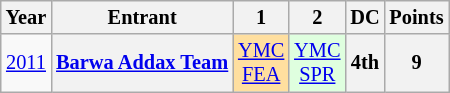<table class="wikitable" style="text-align:center; font-size:85%">
<tr>
<th>Year</th>
<th>Entrant</th>
<th>1</th>
<th>2</th>
<th>DC</th>
<th>Points</th>
</tr>
<tr>
<td><a href='#'>2011</a></td>
<th nowrap><a href='#'>Barwa Addax Team</a></th>
<td style="background:#FFDF9F;"><a href='#'>YMC<br>FEA</a><br></td>
<td style="background:#DFFFDF;"><a href='#'>YMC<br>SPR</a><br></td>
<th>4th</th>
<th>9</th>
</tr>
</table>
